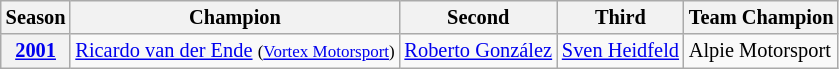<table class="wikitable" style="font-size:85%;">
<tr>
<th>Season</th>
<th>Champion</th>
<th>Second</th>
<th>Third</th>
<th>Team Champion</th>
</tr>
<tr>
<th><a href='#'>2001</a></th>
<td> <a href='#'>Ricardo van der Ende</a> <small>(<a href='#'>Vortex Motorsport</a>)</small></td>
<td> <a href='#'>Roberto González</a></td>
<td> <a href='#'>Sven Heidfeld</a></td>
<td> Alpie Motorsport</td>
</tr>
</table>
